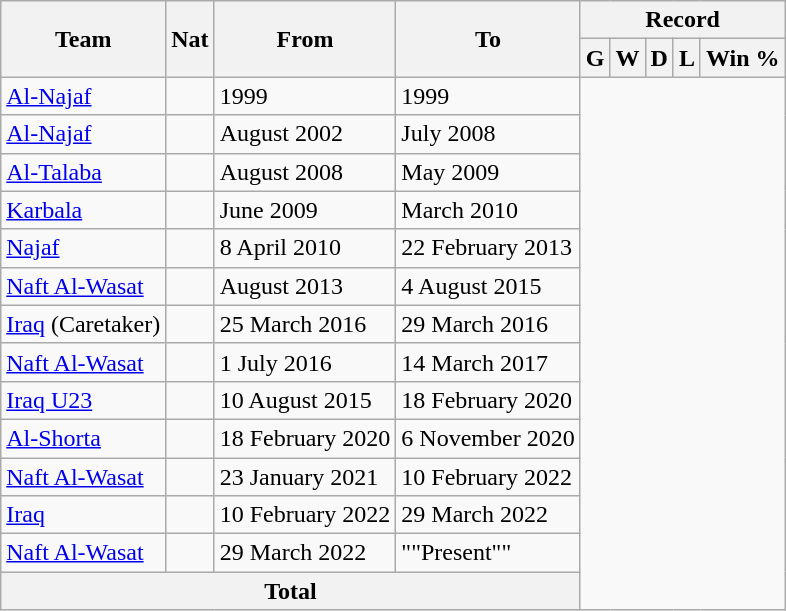<table class="wikitable" style="text-align: center">
<tr>
<th rowspan="2">Team</th>
<th rowspan="2">Nat</th>
<th rowspan="2">From</th>
<th rowspan="2">To</th>
<th colspan="5">Record</th>
</tr>
<tr>
<th>G</th>
<th>W</th>
<th>D</th>
<th>L</th>
<th>Win %</th>
</tr>
<tr>
<td align=left><a href='#'>Al-Najaf</a></td>
<td></td>
<td align=left>1999</td>
<td align=left>1999<br></td>
</tr>
<tr>
<td align=left><a href='#'>Al-Najaf</a></td>
<td></td>
<td align=left>August 2002</td>
<td align=left>July 2008<br></td>
</tr>
<tr>
<td align=left><a href='#'>Al-Talaba</a></td>
<td></td>
<td align=left>August 2008</td>
<td align=left>May 2009<br></td>
</tr>
<tr>
<td align=left><a href='#'>Karbala</a></td>
<td></td>
<td align=left>June 2009</td>
<td align=left>March 2010<br></td>
</tr>
<tr>
<td align=left><a href='#'>Najaf</a></td>
<td></td>
<td align=left>8 April 2010</td>
<td align=left>22 February 2013<br></td>
</tr>
<tr>
<td align=left><a href='#'>Naft Al-Wasat</a></td>
<td></td>
<td align=left>August 2013</td>
<td align=left>4 August 2015<br></td>
</tr>
<tr>
<td align=left><a href='#'>Iraq</a> (Caretaker)</td>
<td></td>
<td align=left>25 March 2016</td>
<td align=left>29 March 2016<br></td>
</tr>
<tr>
<td align=left><a href='#'>Naft Al-Wasat</a></td>
<td></td>
<td align=left>1 July 2016</td>
<td align=left>14 March 2017<br></td>
</tr>
<tr>
<td align=left><a href='#'>Iraq U23</a></td>
<td></td>
<td align=left>10 August 2015</td>
<td align=left>18 February 2020<br></td>
</tr>
<tr>
<td align=left><a href='#'>Al-Shorta</a></td>
<td></td>
<td align=left>18 February 2020</td>
<td align=left>6 November 2020<br></td>
</tr>
<tr>
<td align=left><a href='#'>Naft Al-Wasat</a></td>
<td></td>
<td align=left>23 January 2021</td>
<td align=left>10 February 2022<br></td>
</tr>
<tr>
<td align=left><a href='#'>Iraq</a></td>
<td></td>
<td align=left>10 February 2022</td>
<td align=left>29 March 2022<br></td>
</tr>
<tr>
<td align=left><a href='#'>Naft Al-Wasat</a></td>
<td></td>
<td align=left>29 March 2022</td>
<td align=left>""Present""<br></td>
</tr>
<tr>
<th colspan="4" align="center" valign=middle>Total<br></th>
</tr>
</table>
